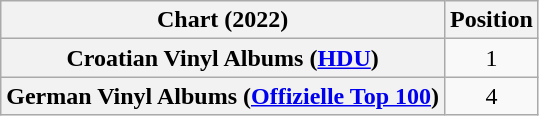<table class="wikitable sortable plainrowheaders" style="text-align:center">
<tr>
<th scope="col">Chart (2022)</th>
<th scope="col">Position</th>
</tr>
<tr>
<th scope="row">Croatian Vinyl Albums (<a href='#'>HDU</a>)</th>
<td>1</td>
</tr>
<tr>
<th scope="row">German Vinyl Albums (<a href='#'>Offizielle Top 100</a>)</th>
<td>4</td>
</tr>
</table>
